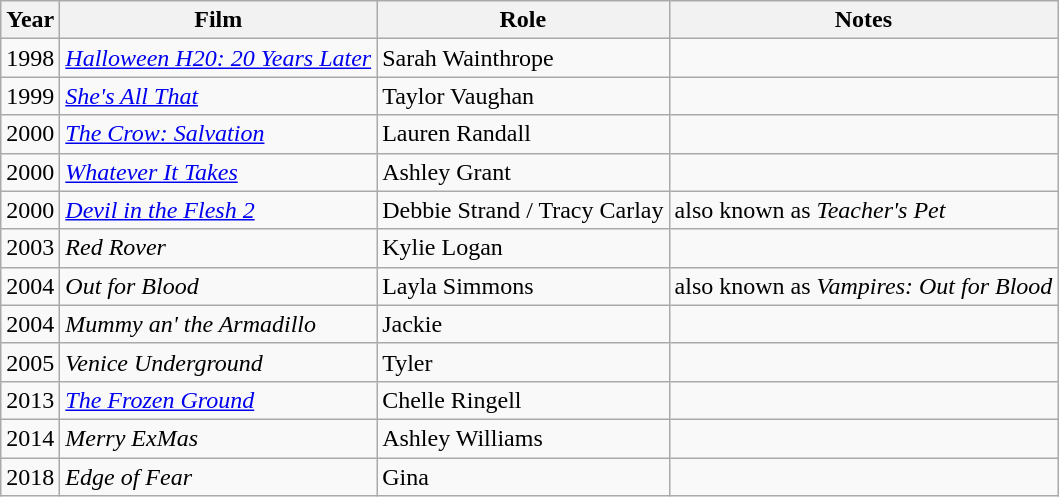<table class="wikitable sortable">
<tr>
<th>Year</th>
<th>Film</th>
<th>Role</th>
<th class="unsortable">Notes</th>
</tr>
<tr>
<td>1998</td>
<td><em><a href='#'>Halloween H20: 20 Years Later</a></em></td>
<td>Sarah Wainthrope</td>
<td></td>
</tr>
<tr>
<td>1999</td>
<td><em><a href='#'>She's All That</a></em></td>
<td>Taylor Vaughan</td>
<td></td>
</tr>
<tr>
<td>2000</td>
<td><em><a href='#'>The Crow: Salvation</a></em></td>
<td>Lauren Randall</td>
<td></td>
</tr>
<tr>
<td>2000</td>
<td><em><a href='#'>Whatever It Takes</a></em></td>
<td>Ashley Grant</td>
<td></td>
</tr>
<tr>
<td>2000</td>
<td><em><a href='#'>Devil in the Flesh 2</a></em></td>
<td>Debbie Strand / Tracy Carlay</td>
<td>also known as <em>Teacher's Pet</em></td>
</tr>
<tr>
<td>2003</td>
<td><em>Red Rover</em></td>
<td>Kylie Logan</td>
<td></td>
</tr>
<tr>
<td>2004</td>
<td><em>Out for Blood</em></td>
<td>Layla Simmons</td>
<td>also known as <em>Vampires: Out for Blood</em></td>
</tr>
<tr>
<td>2004</td>
<td><em>Mummy an' the Armadillo</em></td>
<td>Jackie</td>
<td></td>
</tr>
<tr>
<td>2005</td>
<td><em>Venice Underground</em></td>
<td>Tyler</td>
<td></td>
</tr>
<tr>
<td>2013</td>
<td><em><a href='#'>The Frozen Ground</a></em></td>
<td>Chelle Ringell</td>
<td></td>
</tr>
<tr>
<td>2014</td>
<td><em>Merry ExMas</em></td>
<td>Ashley Williams</td>
<td></td>
</tr>
<tr>
<td>2018</td>
<td><em>Edge of Fear</em></td>
<td>Gina</td>
<td></td>
</tr>
</table>
